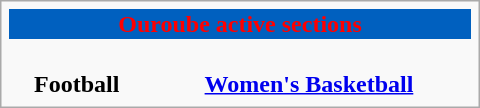<table class="infobox" style="width: 20em; font-size: 95%em;">
<tr style="color:#ff0000; background:#0060BF; text-align:center;">
<th colspan="3">Ouroube active sections</th>
</tr>
<tr style="text-align: center">
<td><br><strong>Football</strong></td>
<td><br><strong><a href='#'>Women's Basketball</a></strong></td>
</tr>
</table>
